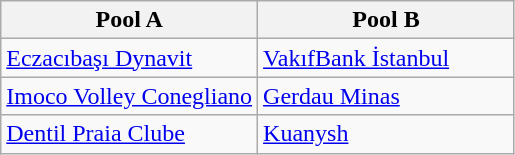<table class="wikitable">
<tr>
<th width=50%>Pool A</th>
<th width=50%>Pool B</th>
</tr>
<tr>
<td> <a href='#'>Eczacıbaşı Dynavit</a></td>
<td> <a href='#'>VakıfBank İstanbul</a></td>
</tr>
<tr>
<td> <a href='#'>Imoco Volley Conegliano</a></td>
<td> <a href='#'>Gerdau Minas</a></td>
</tr>
<tr>
<td> <a href='#'>Dentil Praia Clube</a></td>
<td> <a href='#'>Kuanysh</a></td>
</tr>
</table>
